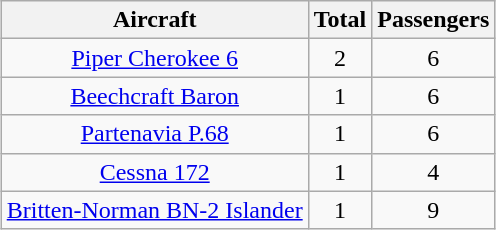<table class="wikitable" style="margin-left:auto; margin-right:auto; text-align:center;">
<tr>
<th>Aircraft</th>
<th>Total</th>
<th>Passengers</th>
</tr>
<tr>
<td><a href='#'>Piper Cherokee 6</a></td>
<td>2</td>
<td>6</td>
</tr>
<tr>
<td><a href='#'>Beechcraft Baron</a></td>
<td>1</td>
<td>6</td>
</tr>
<tr>
<td><a href='#'>Partenavia P.68</a></td>
<td>1</td>
<td>6</td>
</tr>
<tr>
<td><a href='#'>Cessna 172</a></td>
<td>1</td>
<td>4</td>
</tr>
<tr>
<td><a href='#'>Britten-Norman BN-2 Islander</a></td>
<td>1</td>
<td>9</td>
</tr>
</table>
